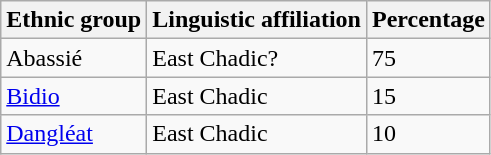<table class="wikitable">
<tr>
<th>Ethnic group</th>
<th>Linguistic affiliation</th>
<th>Percentage</th>
</tr>
<tr>
<td>Abassié</td>
<td>East Chadic?</td>
<td>75</td>
</tr>
<tr>
<td><a href='#'>Bidio</a></td>
<td>East Chadic</td>
<td>15</td>
</tr>
<tr>
<td><a href='#'>Dangléat</a></td>
<td>East Chadic</td>
<td>10</td>
</tr>
</table>
